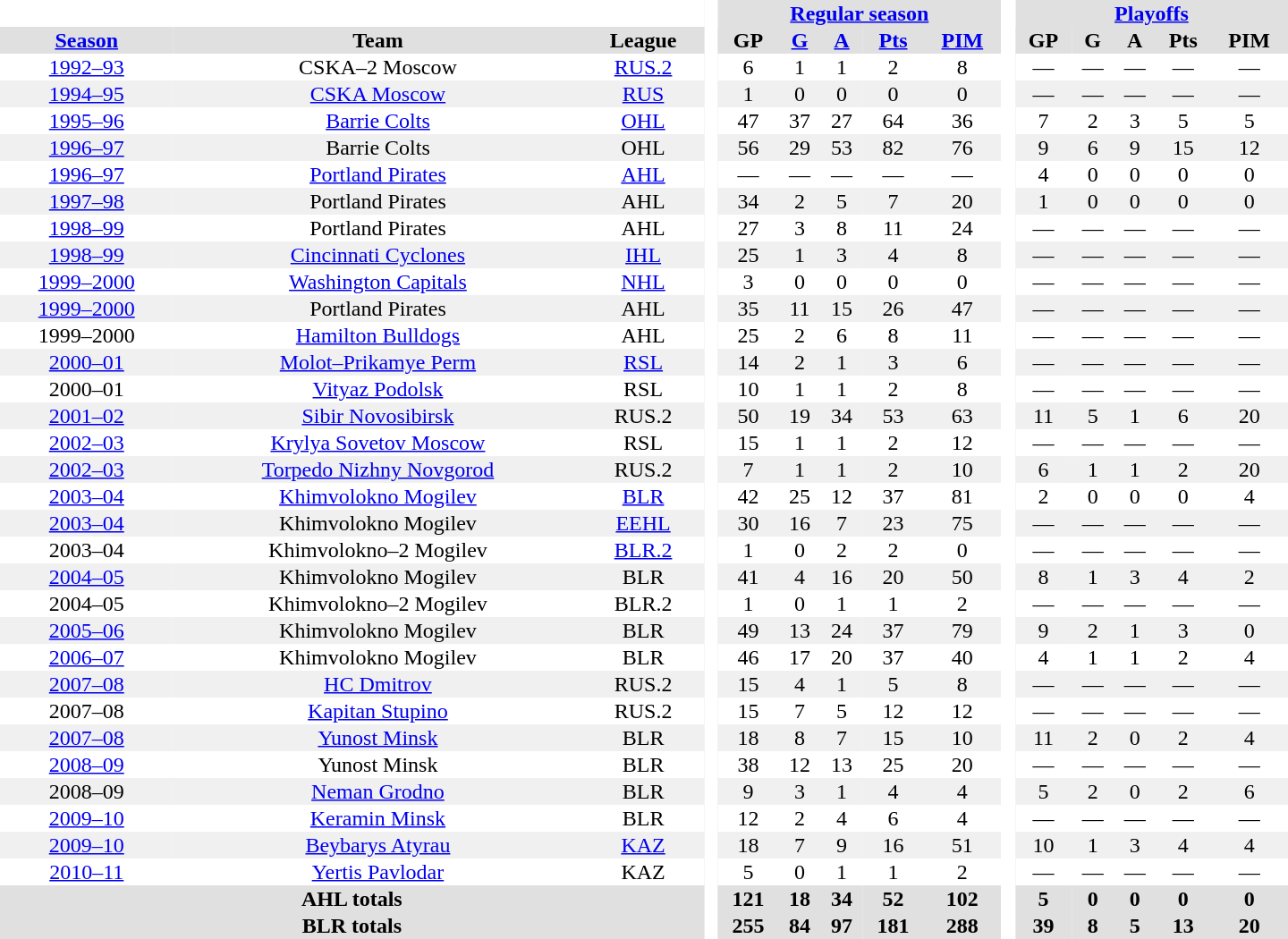<table border="0" cellpadding="1" cellspacing="0" style="text-align:center; width:60em">
<tr bgcolor="#e0e0e0">
<th colspan="3" bgcolor="#ffffff"> </th>
<th rowspan="99" bgcolor="#ffffff"> </th>
<th colspan="5"><a href='#'>Regular season</a></th>
<th rowspan="99" bgcolor="#ffffff"> </th>
<th colspan="5"><a href='#'>Playoffs</a></th>
</tr>
<tr bgcolor="#e0e0e0">
<th><a href='#'>Season</a></th>
<th>Team</th>
<th>League</th>
<th>GP</th>
<th><a href='#'>G</a></th>
<th><a href='#'>A</a></th>
<th><a href='#'>Pts</a></th>
<th><a href='#'>PIM</a></th>
<th>GP</th>
<th>G</th>
<th>A</th>
<th>Pts</th>
<th>PIM</th>
</tr>
<tr>
<td><a href='#'>1992–93</a></td>
<td>CSKA–2 Moscow</td>
<td><a href='#'>RUS.2</a></td>
<td>6</td>
<td>1</td>
<td>1</td>
<td>2</td>
<td>8</td>
<td>—</td>
<td>—</td>
<td>—</td>
<td>—</td>
<td>—</td>
</tr>
<tr bgcolor="#f0f0f0">
<td><a href='#'>1994–95</a></td>
<td><a href='#'>CSKA Moscow</a></td>
<td><a href='#'>RUS</a></td>
<td>1</td>
<td>0</td>
<td>0</td>
<td>0</td>
<td>0</td>
<td>—</td>
<td>—</td>
<td>—</td>
<td>—</td>
<td>—</td>
</tr>
<tr>
<td><a href='#'>1995–96</a></td>
<td><a href='#'>Barrie Colts</a></td>
<td><a href='#'>OHL</a></td>
<td>47</td>
<td>37</td>
<td>27</td>
<td>64</td>
<td>36</td>
<td>7</td>
<td>2</td>
<td>3</td>
<td>5</td>
<td>5</td>
</tr>
<tr bgcolor="#f0f0f0">
<td><a href='#'>1996–97</a></td>
<td>Barrie Colts</td>
<td>OHL</td>
<td>56</td>
<td>29</td>
<td>53</td>
<td>82</td>
<td>76</td>
<td>9</td>
<td>6</td>
<td>9</td>
<td>15</td>
<td>12</td>
</tr>
<tr>
<td><a href='#'>1996–97</a></td>
<td><a href='#'>Portland Pirates</a></td>
<td><a href='#'>AHL</a></td>
<td>—</td>
<td>—</td>
<td>—</td>
<td>—</td>
<td>—</td>
<td>4</td>
<td>0</td>
<td>0</td>
<td>0</td>
<td>0</td>
</tr>
<tr bgcolor="#f0f0f0">
<td><a href='#'>1997–98</a></td>
<td>Portland Pirates</td>
<td>AHL</td>
<td>34</td>
<td>2</td>
<td>5</td>
<td>7</td>
<td>20</td>
<td>1</td>
<td>0</td>
<td>0</td>
<td>0</td>
<td>0</td>
</tr>
<tr>
<td><a href='#'>1998–99</a></td>
<td>Portland Pirates</td>
<td>AHL</td>
<td>27</td>
<td>3</td>
<td>8</td>
<td>11</td>
<td>24</td>
<td>—</td>
<td>—</td>
<td>—</td>
<td>—</td>
<td>—</td>
</tr>
<tr bgcolor="#f0f0f0">
<td><a href='#'>1998–99</a></td>
<td><a href='#'>Cincinnati Cyclones</a></td>
<td><a href='#'>IHL</a></td>
<td>25</td>
<td>1</td>
<td>3</td>
<td>4</td>
<td>8</td>
<td>—</td>
<td>—</td>
<td>—</td>
<td>—</td>
<td>—</td>
</tr>
<tr>
<td><a href='#'>1999–2000</a></td>
<td><a href='#'>Washington Capitals</a></td>
<td><a href='#'>NHL</a></td>
<td>3</td>
<td>0</td>
<td>0</td>
<td>0</td>
<td>0</td>
<td>—</td>
<td>—</td>
<td>—</td>
<td>—</td>
<td>—</td>
</tr>
<tr bgcolor="#f0f0f0">
<td><a href='#'>1999–2000</a></td>
<td>Portland Pirates</td>
<td>AHL</td>
<td>35</td>
<td>11</td>
<td>15</td>
<td>26</td>
<td>47</td>
<td>—</td>
<td>—</td>
<td>—</td>
<td>—</td>
<td>—</td>
</tr>
<tr>
<td>1999–2000</td>
<td><a href='#'>Hamilton Bulldogs</a></td>
<td>AHL</td>
<td>25</td>
<td>2</td>
<td>6</td>
<td>8</td>
<td>11</td>
<td>—</td>
<td>—</td>
<td>—</td>
<td>—</td>
<td>—</td>
</tr>
<tr bgcolor="#f0f0f0">
<td><a href='#'>2000–01</a></td>
<td><a href='#'>Molot–Prikamye Perm</a></td>
<td><a href='#'>RSL</a></td>
<td>14</td>
<td>2</td>
<td>1</td>
<td>3</td>
<td>6</td>
<td>—</td>
<td>—</td>
<td>—</td>
<td>—</td>
<td>—</td>
</tr>
<tr>
<td>2000–01</td>
<td><a href='#'>Vityaz Podolsk</a></td>
<td>RSL</td>
<td>10</td>
<td>1</td>
<td>1</td>
<td>2</td>
<td>8</td>
<td>—</td>
<td>—</td>
<td>—</td>
<td>—</td>
<td>—</td>
</tr>
<tr bgcolor="#f0f0f0">
<td><a href='#'>2001–02</a></td>
<td><a href='#'>Sibir Novosibirsk</a></td>
<td>RUS.2</td>
<td>50</td>
<td>19</td>
<td>34</td>
<td>53</td>
<td>63</td>
<td>11</td>
<td>5</td>
<td>1</td>
<td>6</td>
<td>20</td>
</tr>
<tr>
<td><a href='#'>2002–03</a></td>
<td><a href='#'>Krylya Sovetov Moscow</a></td>
<td>RSL</td>
<td>15</td>
<td>1</td>
<td>1</td>
<td>2</td>
<td>12</td>
<td>—</td>
<td>—</td>
<td>—</td>
<td>—</td>
<td>—</td>
</tr>
<tr bgcolor="#f0f0f0">
<td><a href='#'>2002–03</a></td>
<td><a href='#'>Torpedo Nizhny Novgorod</a></td>
<td>RUS.2</td>
<td>7</td>
<td>1</td>
<td>1</td>
<td>2</td>
<td>10</td>
<td>6</td>
<td>1</td>
<td>1</td>
<td>2</td>
<td>20</td>
</tr>
<tr>
<td><a href='#'>2003–04</a></td>
<td><a href='#'>Khimvolokno Mogilev</a></td>
<td><a href='#'>BLR</a></td>
<td>42</td>
<td>25</td>
<td>12</td>
<td>37</td>
<td>81</td>
<td>2</td>
<td>0</td>
<td>0</td>
<td>0</td>
<td>4</td>
</tr>
<tr bgcolor="#f0f0f0">
<td><a href='#'>2003–04</a></td>
<td>Khimvolokno Mogilev</td>
<td><a href='#'>EEHL</a></td>
<td>30</td>
<td>16</td>
<td>7</td>
<td>23</td>
<td>75</td>
<td>—</td>
<td>—</td>
<td>—</td>
<td>—</td>
<td>—</td>
</tr>
<tr>
<td>2003–04</td>
<td>Khimvolokno–2 Mogilev</td>
<td><a href='#'>BLR.2</a></td>
<td>1</td>
<td>0</td>
<td>2</td>
<td>2</td>
<td>0</td>
<td>—</td>
<td>—</td>
<td>—</td>
<td>—</td>
<td>—</td>
</tr>
<tr bgcolor="#f0f0f0">
<td><a href='#'>2004–05</a></td>
<td>Khimvolokno Mogilev</td>
<td>BLR</td>
<td>41</td>
<td>4</td>
<td>16</td>
<td>20</td>
<td>50</td>
<td>8</td>
<td>1</td>
<td>3</td>
<td>4</td>
<td>2</td>
</tr>
<tr>
<td>2004–05</td>
<td>Khimvolokno–2 Mogilev</td>
<td>BLR.2</td>
<td>1</td>
<td>0</td>
<td>1</td>
<td>1</td>
<td>2</td>
<td>—</td>
<td>—</td>
<td>—</td>
<td>—</td>
<td>—</td>
</tr>
<tr bgcolor="#f0f0f0">
<td><a href='#'>2005–06</a></td>
<td>Khimvolokno Mogilev</td>
<td>BLR</td>
<td>49</td>
<td>13</td>
<td>24</td>
<td>37</td>
<td>79</td>
<td>9</td>
<td>2</td>
<td>1</td>
<td>3</td>
<td>0</td>
</tr>
<tr>
<td><a href='#'>2006–07</a></td>
<td>Khimvolokno Mogilev</td>
<td>BLR</td>
<td>46</td>
<td>17</td>
<td>20</td>
<td>37</td>
<td>40</td>
<td>4</td>
<td>1</td>
<td>1</td>
<td>2</td>
<td>4</td>
</tr>
<tr bgcolor="#f0f0f0">
<td><a href='#'>2007–08</a></td>
<td><a href='#'>HC Dmitrov</a></td>
<td>RUS.2</td>
<td>15</td>
<td>4</td>
<td>1</td>
<td>5</td>
<td>8</td>
<td>—</td>
<td>—</td>
<td>—</td>
<td>—</td>
<td>—</td>
</tr>
<tr>
<td>2007–08</td>
<td><a href='#'>Kapitan Stupino</a></td>
<td>RUS.2</td>
<td>15</td>
<td>7</td>
<td>5</td>
<td>12</td>
<td>12</td>
<td>—</td>
<td>—</td>
<td>—</td>
<td>—</td>
<td>—</td>
</tr>
<tr bgcolor="#f0f0f0">
<td><a href='#'>2007–08</a></td>
<td><a href='#'>Yunost Minsk</a></td>
<td>BLR</td>
<td>18</td>
<td>8</td>
<td>7</td>
<td>15</td>
<td>10</td>
<td>11</td>
<td>2</td>
<td>0</td>
<td>2</td>
<td>4</td>
</tr>
<tr>
<td><a href='#'>2008–09</a></td>
<td>Yunost Minsk</td>
<td>BLR</td>
<td>38</td>
<td>12</td>
<td>13</td>
<td>25</td>
<td>20</td>
<td>—</td>
<td>—</td>
<td>—</td>
<td>—</td>
<td>—</td>
</tr>
<tr bgcolor="#f0f0f0">
<td>2008–09</td>
<td><a href='#'>Neman Grodno</a></td>
<td>BLR</td>
<td>9</td>
<td>3</td>
<td>1</td>
<td>4</td>
<td>4</td>
<td>5</td>
<td>2</td>
<td>0</td>
<td>2</td>
<td>6</td>
</tr>
<tr>
<td><a href='#'>2009–10</a></td>
<td><a href='#'>Keramin Minsk</a></td>
<td>BLR</td>
<td>12</td>
<td>2</td>
<td>4</td>
<td>6</td>
<td>4</td>
<td>—</td>
<td>—</td>
<td>—</td>
<td>—</td>
<td>—</td>
</tr>
<tr bgcolor="#f0f0f0">
<td><a href='#'>2009–10</a></td>
<td><a href='#'>Beybarys Atyrau</a></td>
<td><a href='#'>KAZ</a></td>
<td>18</td>
<td>7</td>
<td>9</td>
<td>16</td>
<td>51</td>
<td>10</td>
<td>1</td>
<td>3</td>
<td>4</td>
<td>4</td>
</tr>
<tr>
<td><a href='#'>2010–11</a></td>
<td><a href='#'>Yertis Pavlodar</a></td>
<td>KAZ</td>
<td>5</td>
<td>0</td>
<td>1</td>
<td>1</td>
<td>2</td>
<td>—</td>
<td>—</td>
<td>—</td>
<td>—</td>
<td>—</td>
</tr>
<tr bgcolor="#e0e0e0">
<th colspan="3">AHL totals</th>
<th>121</th>
<th>18</th>
<th>34</th>
<th>52</th>
<th>102</th>
<th>5</th>
<th>0</th>
<th>0</th>
<th>0</th>
<th>0</th>
</tr>
<tr bgcolor="#e0e0e0">
<th colspan="3">BLR totals</th>
<th>255</th>
<th>84</th>
<th>97</th>
<th>181</th>
<th>288</th>
<th>39</th>
<th>8</th>
<th>5</th>
<th>13</th>
<th>20</th>
</tr>
</table>
